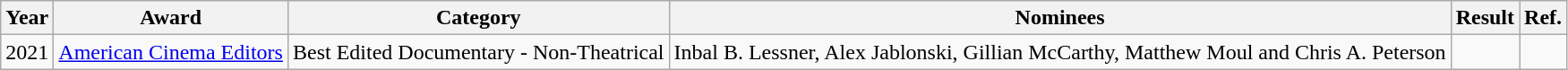<table class="wikitable sortable">
<tr>
<th class="unsortable">Year</th>
<th>Award</th>
<th>Category</th>
<th>Nominees</th>
<th>Result</th>
<th class="unsortable"><abbr>Ref.</abbr></th>
</tr>
<tr>
<td>2021</td>
<td><a href='#'>American Cinema Editors</a></td>
<td>Best Edited Documentary - Non-Theatrical</td>
<td>Inbal B. Lessner, Alex Jablonski, Gillian McCarthy, Matthew Moul and Chris A. Peterson</td>
<td></td>
<td></td>
</tr>
</table>
